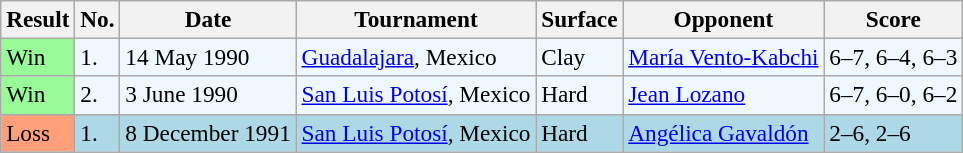<table class="sortable wikitable" style="font-size:97%;">
<tr>
<th>Result</th>
<th>No.</th>
<th>Date</th>
<th>Tournament</th>
<th>Surface</th>
<th>Opponent</th>
<th>Score</th>
</tr>
<tr style="background:#f0f8ff;">
<td style="background:#98fb98;">Win</td>
<td>1.</td>
<td>14 May 1990</td>
<td><a href='#'>Guadalajara</a>, Mexico</td>
<td>Clay</td>
<td> <a href='#'>María Vento-Kabchi</a></td>
<td>6–7, 6–4, 6–3</td>
</tr>
<tr style="background:#f0f8ff;">
<td style="background:#98fb98;">Win</td>
<td>2.</td>
<td>3 June 1990</td>
<td><a href='#'>San Luis Potosí</a>, Mexico</td>
<td>Hard</td>
<td> <a href='#'>Jean Lozano</a></td>
<td>6–7, 6–0, 6–2</td>
</tr>
<tr bgcolor="lightblue">
<td style="background:#ffa07a;">Loss</td>
<td>1.</td>
<td>8 December 1991</td>
<td><a href='#'>San Luis Potosí</a>, Mexico</td>
<td>Hard</td>
<td> <a href='#'>Angélica Gavaldón</a></td>
<td>2–6, 2–6</td>
</tr>
</table>
